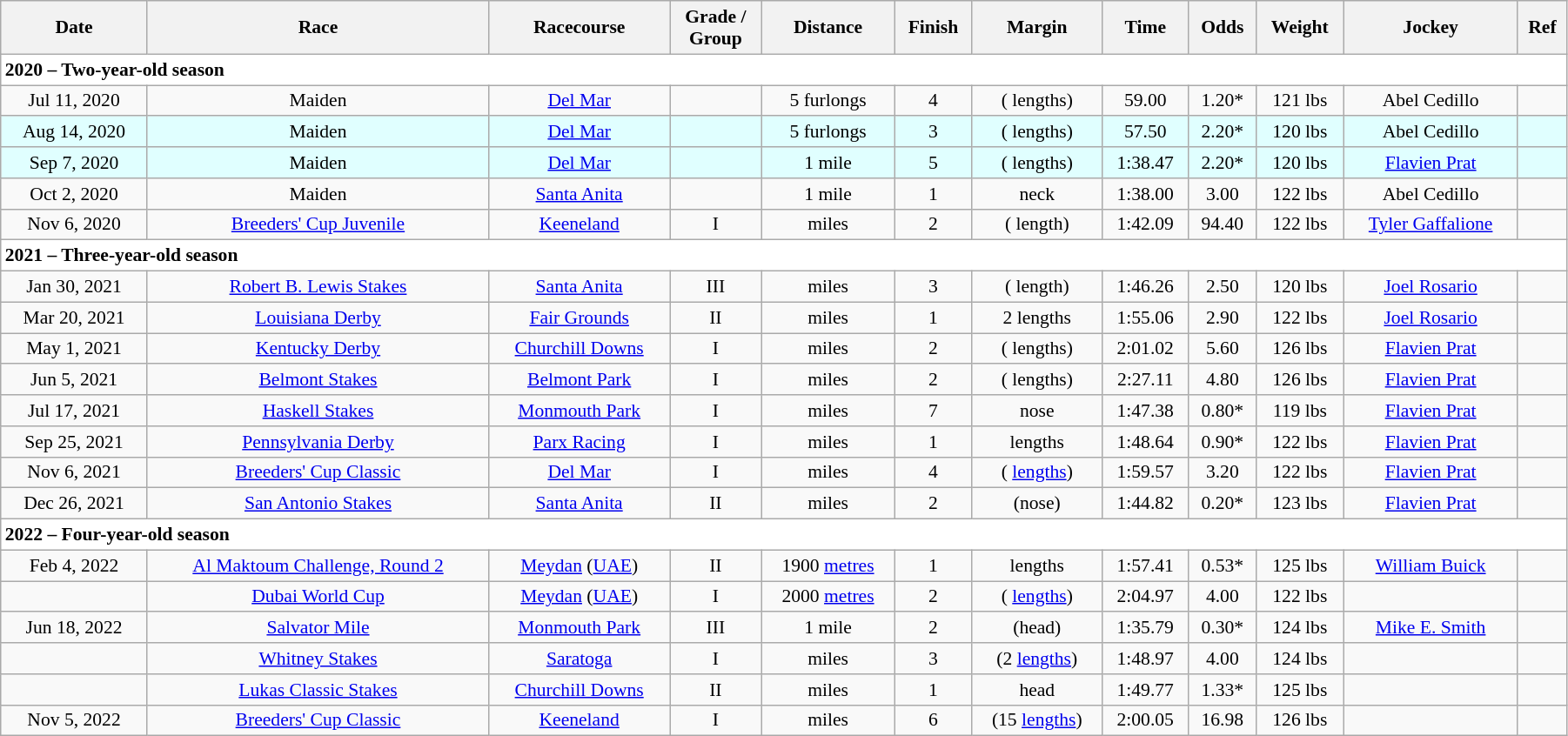<table class = "wikitable sortable" style="text-align:center; width:95%; font-size:90%">
<tr>
<th>Date</th>
<th>Race</th>
<th>Racecourse</th>
<th>Grade /<br>Group</th>
<th>Distance</th>
<th>Finish</th>
<th>Margin</th>
<th>Time</th>
<th>Odds</th>
<th>Weight</th>
<th>Jockey</th>
<th>Ref</th>
</tr>
<tr style="background-color:white">
<td align="left" colspan=12><strong>2020 – Two-year-old season</strong></td>
</tr>
<tr>
<td>Jul 11, 2020</td>
<td>Maiden</td>
<td><a href='#'>Del Mar</a></td>
<td></td>
<td> 5 furlongs</td>
<td>4</td>
<td> ( lengths)</td>
<td>59.00</td>
<td>1.20*</td>
<td>121 lbs</td>
<td>Abel Cedillo</td>
<td></td>
</tr>
<tr style="background-color:lightcyan">
<td>Aug 14, 2020</td>
<td>Maiden</td>
<td><a href='#'>Del Mar</a></td>
<td></td>
<td> 5 furlongs</td>
<td>3</td>
<td> ( lengths)</td>
<td>57.50</td>
<td>2.20*</td>
<td>120 lbs</td>
<td>Abel Cedillo</td>
<td></td>
</tr>
<tr style="background-color:lightcyan">
<td>Sep 7, 2020</td>
<td>Maiden</td>
<td><a href='#'>Del Mar</a></td>
<td></td>
<td> 1 mile</td>
<td>5</td>
<td>( lengths)</td>
<td>1:38.47</td>
<td>2.20*</td>
<td>120 lbs</td>
<td><a href='#'>Flavien Prat</a></td>
<td></td>
</tr>
<tr>
<td>Oct 2, 2020</td>
<td>Maiden</td>
<td><a href='#'>Santa Anita</a></td>
<td></td>
<td>  1 mile</td>
<td>1</td>
<td>  neck</td>
<td>1:38.00</td>
<td>3.00</td>
<td>122 lbs</td>
<td>Abel Cedillo</td>
<td></td>
</tr>
<tr>
<td>Nov 6, 2020</td>
<td><a href='#'>Breeders' Cup Juvenile</a></td>
<td><a href='#'>Keeneland</a></td>
<td> I</td>
<td>  miles</td>
<td>2</td>
<td> ( length)</td>
<td>1:42.09</td>
<td>94.40</td>
<td>122 lbs</td>
<td><a href='#'>Tyler Gaffalione</a></td>
<td></td>
</tr>
<tr style="background-color:white">
<td align="left" colspan=12><strong>2021 – Three-year-old season</strong></td>
</tr>
<tr>
<td>Jan 30, 2021</td>
<td><a href='#'>Robert B. Lewis Stakes</a></td>
<td><a href='#'>Santa Anita</a></td>
<td> III</td>
<td>  miles</td>
<td>3</td>
<td> ( length)</td>
<td>1:46.26</td>
<td>2.50</td>
<td>120 lbs</td>
<td><a href='#'>Joel Rosario</a></td>
<td></td>
</tr>
<tr>
<td>Mar 20, 2021</td>
<td><a href='#'>Louisiana Derby</a></td>
<td><a href='#'>Fair Grounds</a></td>
<td> II</td>
<td>  miles</td>
<td>1</td>
<td> 2 lengths</td>
<td>1:55.06</td>
<td>2.90</td>
<td>122 lbs</td>
<td><a href='#'>Joel Rosario</a></td>
<td></td>
</tr>
<tr>
<td>May 1, 2021</td>
<td><a href='#'>Kentucky Derby</a></td>
<td><a href='#'>Churchill Downs</a></td>
<td> I</td>
<td>  miles</td>
<td>2</td>
<td> ( lengths)</td>
<td>2:01.02</td>
<td>5.60</td>
<td>126 lbs</td>
<td><a href='#'>Flavien Prat</a></td>
<td></td>
</tr>
<tr>
<td>Jun 5, 2021</td>
<td><a href='#'>Belmont Stakes</a></td>
<td><a href='#'>Belmont Park</a></td>
<td> I</td>
<td>  miles</td>
<td>2</td>
<td> ( lengths)</td>
<td>2:27.11</td>
<td>4.80</td>
<td>126 lbs</td>
<td><a href='#'>Flavien Prat</a></td>
<td><br></td>
</tr>
<tr>
<td>Jul 17, 2021</td>
<td><a href='#'>Haskell Stakes</a></td>
<td><a href='#'>Monmouth Park</a></td>
<td> I</td>
<td>  miles</td>
<td>7</td>
<td> nose</td>
<td>1:47.38</td>
<td>0.80*</td>
<td>119 lbs</td>
<td><a href='#'>Flavien Prat</a></td>
<td></td>
</tr>
<tr>
<td>Sep 25, 2021</td>
<td><a href='#'>Pennsylvania Derby</a></td>
<td><a href='#'>Parx Racing</a></td>
<td> I</td>
<td>  miles</td>
<td>1</td>
<td>  lengths</td>
<td>1:48.64</td>
<td>0.90*</td>
<td>122 lbs</td>
<td><a href='#'>Flavien Prat</a></td>
<td></td>
</tr>
<tr>
<td>Nov 6, 2021</td>
<td><a href='#'>Breeders' Cup Classic</a></td>
<td><a href='#'>Del Mar</a></td>
<td> I</td>
<td>  miles</td>
<td>4</td>
<td>( <a href='#'>lengths</a>)</td>
<td>1:59.57</td>
<td>3.20</td>
<td>122 lbs</td>
<td><a href='#'>Flavien Prat</a></td>
<td></td>
</tr>
<tr>
<td>Dec 26, 2021</td>
<td><a href='#'>San Antonio Stakes</a></td>
<td><a href='#'>Santa Anita</a></td>
<td> II</td>
<td>  miles</td>
<td>2</td>
<td> (nose)</td>
<td>1:44.82</td>
<td>0.20*</td>
<td>123 lbs</td>
<td><a href='#'>Flavien Prat</a></td>
<td></td>
</tr>
<tr style="background-color:white">
<td align="left" colspan=12><strong>2022 – Four-year-old season</strong></td>
</tr>
<tr>
<td>Feb 4, 2022</td>
<td><a href='#'>Al Maktoum Challenge, Round 2</a></td>
<td><a href='#'>Meydan</a> (<a href='#'>UAE</a>)</td>
<td> II</td>
<td> 1900 <a href='#'>metres</a></td>
<td>1</td>
<td>  lengths</td>
<td>1:57.41</td>
<td>0.53*</td>
<td>125 lbs</td>
<td><a href='#'>William Buick</a></td>
<td></td>
</tr>
<tr>
<td></td>
<td><a href='#'>Dubai World Cup</a></td>
<td><a href='#'>Meydan</a> (<a href='#'>UAE</a>)</td>
<td> I</td>
<td> 2000 <a href='#'>metres</a></td>
<td>2</td>
<td>( <a href='#'>lengths</a>)</td>
<td>2:04.97</td>
<td>4.00</td>
<td>122 lbs</td>
<td></td>
<td></td>
</tr>
<tr>
<td>Jun 18, 2022</td>
<td><a href='#'>Salvator Mile</a></td>
<td><a href='#'>Monmouth Park</a></td>
<td> III</td>
<td> 1 mile</td>
<td>2</td>
<td> (head)</td>
<td>1:35.79</td>
<td>0.30*</td>
<td>124 lbs</td>
<td><a href='#'>Mike E. Smith</a></td>
<td></td>
</tr>
<tr>
<td></td>
<td><a href='#'>Whitney Stakes</a></td>
<td><a href='#'>Saratoga</a></td>
<td> I</td>
<td>  miles</td>
<td>3</td>
<td> (2 <a href='#'>lengths</a>)</td>
<td>1:48.97</td>
<td>4.00</td>
<td>124 lbs</td>
<td></td>
<td></td>
</tr>
<tr>
<td></td>
<td><a href='#'>Lukas Classic Stakes</a></td>
<td><a href='#'>Churchill Downs</a></td>
<td> II</td>
<td>  miles</td>
<td>1</td>
<td> head</td>
<td>1:49.77</td>
<td>1.33*</td>
<td>125 lbs</td>
<td></td>
<td></td>
</tr>
<tr>
<td>Nov 5, 2022</td>
<td><a href='#'>Breeders' Cup Classic</a></td>
<td><a href='#'>Keeneland</a></td>
<td> I</td>
<td>  miles</td>
<td>6</td>
<td>(15 <a href='#'>lengths</a>)</td>
<td>2:00.05</td>
<td>16.98</td>
<td>126 lbs</td>
<td></td>
<td></td>
</tr>
</table>
